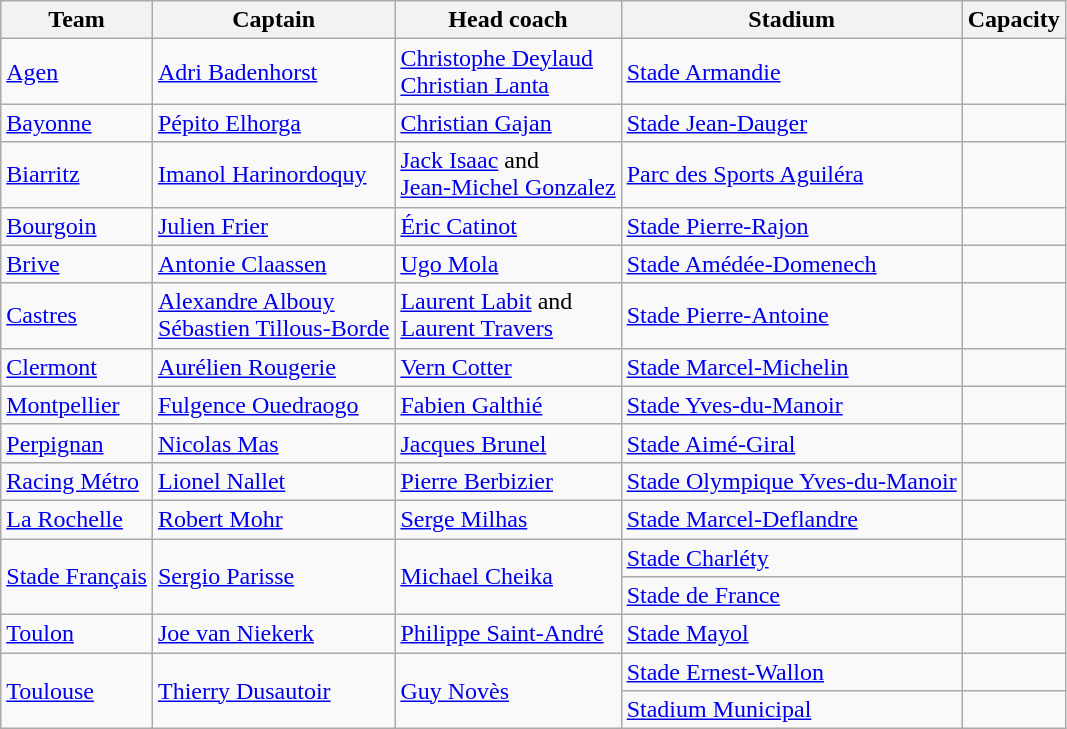<table class="wikitable sortable">
<tr>
<th>Team</th>
<th>Captain</th>
<th>Head coach</th>
<th>Stadium</th>
<th>Capacity</th>
</tr>
<tr>
<td><a href='#'>Agen</a></td>
<td> <a href='#'>Adri Badenhorst</a></td>
<td> <a href='#'>Christophe Deylaud</a><br> <a href='#'>Christian Lanta</a></td>
<td><a href='#'>Stade Armandie</a></td>
<td align="center"></td>
</tr>
<tr>
<td><a href='#'>Bayonne</a></td>
<td> <a href='#'>Pépito Elhorga</a></td>
<td> <a href='#'>Christian Gajan</a></td>
<td><a href='#'>Stade Jean-Dauger</a></td>
<td align="center"></td>
</tr>
<tr>
<td><a href='#'>Biarritz</a></td>
<td> <a href='#'>Imanol Harinordoquy</a></td>
<td> <a href='#'>Jack Isaac</a> and<br> <a href='#'>Jean-Michel Gonzalez</a></td>
<td><a href='#'>Parc des Sports Aguiléra</a></td>
<td align="center"></td>
</tr>
<tr>
<td><a href='#'>Bourgoin</a></td>
<td> <a href='#'>Julien Frier</a></td>
<td> <a href='#'>Éric Catinot</a></td>
<td><a href='#'>Stade Pierre-Rajon</a></td>
<td align="center"></td>
</tr>
<tr>
<td><a href='#'>Brive</a></td>
<td> <a href='#'>Antonie Claassen</a></td>
<td> <a href='#'>Ugo Mola</a></td>
<td><a href='#'>Stade Amédée-Domenech</a></td>
<td align="center"></td>
</tr>
<tr>
<td><a href='#'>Castres</a></td>
<td> <a href='#'>Alexandre Albouy</a><br> <a href='#'>Sébastien Tillous-Borde</a></td>
<td> <a href='#'>Laurent Labit</a> and<br> <a href='#'>Laurent Travers</a></td>
<td><a href='#'>Stade Pierre-Antoine</a></td>
<td align="center"></td>
</tr>
<tr>
<td><a href='#'>Clermont</a></td>
<td> <a href='#'>Aurélien Rougerie</a></td>
<td> <a href='#'>Vern Cotter</a></td>
<td><a href='#'>Stade Marcel-Michelin</a></td>
<td align="center"></td>
</tr>
<tr>
<td><a href='#'>Montpellier</a></td>
<td> <a href='#'>Fulgence Ouedraogo</a></td>
<td> <a href='#'>Fabien Galthié</a></td>
<td><a href='#'>Stade Yves-du-Manoir</a></td>
<td align="center"></td>
</tr>
<tr>
<td><a href='#'>Perpignan</a></td>
<td> <a href='#'>Nicolas Mas</a></td>
<td> <a href='#'>Jacques Brunel</a></td>
<td><a href='#'>Stade Aimé-Giral</a></td>
<td align="center"></td>
</tr>
<tr>
<td><a href='#'>Racing Métro</a></td>
<td> <a href='#'>Lionel Nallet</a></td>
<td> <a href='#'>Pierre Berbizier</a></td>
<td><a href='#'>Stade Olympique Yves-du-Manoir</a></td>
<td align="center"></td>
</tr>
<tr>
<td><a href='#'>La Rochelle</a></td>
<td> <a href='#'>Robert Mohr</a></td>
<td> <a href='#'>Serge Milhas</a></td>
<td><a href='#'>Stade Marcel-Deflandre</a></td>
<td align="center"></td>
</tr>
<tr>
<td rowspan=2><a href='#'>Stade Français</a></td>
<td rowspan=2> <a href='#'>Sergio Parisse</a></td>
<td rowspan=2> <a href='#'>Michael Cheika</a></td>
<td><a href='#'>Stade Charléty</a></td>
<td align="center"></td>
</tr>
<tr>
<td><a href='#'>Stade de France</a></td>
<td align="center"></td>
</tr>
<tr>
<td><a href='#'>Toulon</a></td>
<td> <a href='#'>Joe van Niekerk</a></td>
<td> <a href='#'>Philippe Saint-André</a></td>
<td><a href='#'>Stade Mayol</a></td>
<td align="center"></td>
</tr>
<tr>
<td rowspan=2><a href='#'>Toulouse</a></td>
<td rowspan=2> <a href='#'>Thierry Dusautoir</a></td>
<td rowspan=2> <a href='#'>Guy Novès</a></td>
<td><a href='#'>Stade Ernest-Wallon</a></td>
<td align="center"></td>
</tr>
<tr>
<td><a href='#'>Stadium Municipal</a></td>
<td align="center"></td>
</tr>
</table>
